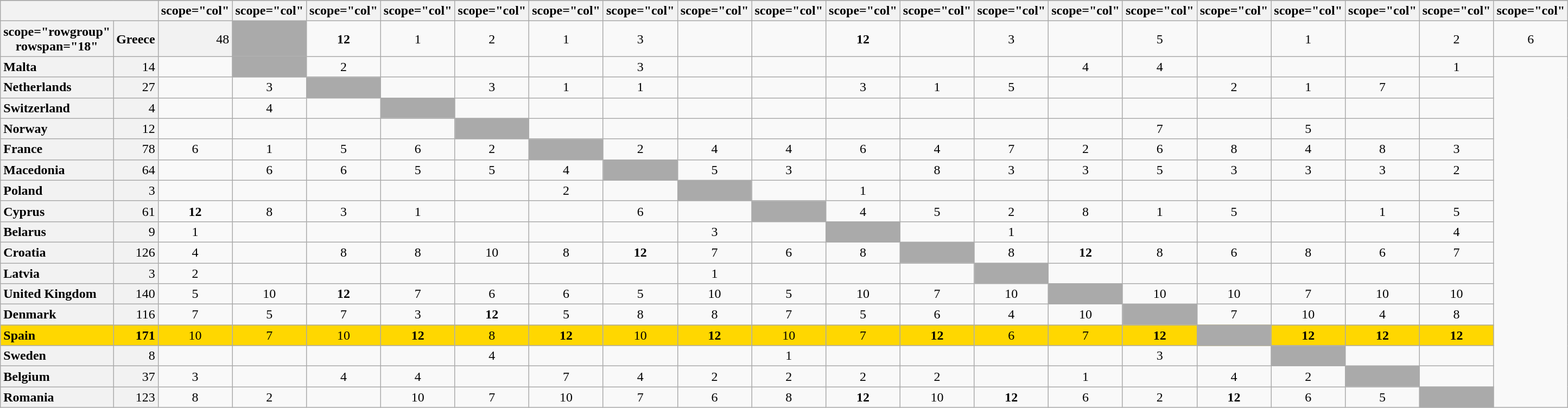<table class="wikitable plainrowheaders" style="text-align:center;">
<tr>
</tr>
<tr>
<th colspan="2"></th>
<th>scope="col" </th>
<th>scope="col" </th>
<th>scope="col" </th>
<th>scope="col" </th>
<th>scope="col" </th>
<th>scope="col" </th>
<th>scope="col" </th>
<th>scope="col" </th>
<th>scope="col" </th>
<th>scope="col" </th>
<th>scope="col" </th>
<th>scope="col" </th>
<th>scope="col" </th>
<th>scope="col" </th>
<th>scope="col" </th>
<th>scope="col" </th>
<th>scope="col" </th>
<th>scope="col" </th>
<th>scope="col" </th>
</tr>
<tr>
<th>scope="rowgroup" rowspan="18" </th>
<th scope="row" style="text-align:left; background:#f2f2f2;">Greece</th>
<td style="text-align:right; background:#f2f2f2;">48</td>
<td style="text-align:left; background:#aaa;"></td>
<td><strong>12</strong></td>
<td>1</td>
<td>2</td>
<td>1</td>
<td>3</td>
<td></td>
<td></td>
<td><strong>12</strong></td>
<td></td>
<td>3</td>
<td></td>
<td>5</td>
<td></td>
<td>1</td>
<td></td>
<td>2</td>
<td>6</td>
</tr>
<tr>
<th scope="row" style="text-align:left; background:#f2f2f2;">Malta</th>
<td style="text-align:right; background:#f2f2f2;">14</td>
<td></td>
<td style="text-align:left; background:#aaa;"></td>
<td>2</td>
<td></td>
<td></td>
<td></td>
<td>3</td>
<td></td>
<td></td>
<td></td>
<td></td>
<td></td>
<td>4</td>
<td>4</td>
<td></td>
<td></td>
<td></td>
<td>1</td>
</tr>
<tr>
<th scope="row" style="text-align:left; background:#f2f2f2;">Netherlands</th>
<td style="text-align:right; background:#f2f2f2;">27</td>
<td></td>
<td>3</td>
<td style="text-align:left; background:#aaa;"></td>
<td></td>
<td>3</td>
<td>1</td>
<td>1</td>
<td></td>
<td></td>
<td>3</td>
<td>1</td>
<td>5</td>
<td></td>
<td></td>
<td>2</td>
<td>1</td>
<td>7</td>
<td></td>
</tr>
<tr>
<th scope="row" style="text-align:left; background:#f2f2f2;">Switzerland</th>
<td style="text-align:right; background:#f2f2f2;">4</td>
<td></td>
<td>4</td>
<td></td>
<td style="text-align:left; background:#aaa;"></td>
<td></td>
<td></td>
<td></td>
<td></td>
<td></td>
<td></td>
<td></td>
<td></td>
<td></td>
<td></td>
<td></td>
<td></td>
<td></td>
<td></td>
</tr>
<tr>
<th scope="row" style="text-align:left; background:#f2f2f2;">Norway</th>
<td style="text-align:right; background:#f2f2f2;">12</td>
<td></td>
<td></td>
<td></td>
<td></td>
<td style="text-align:left; background:#aaa;"></td>
<td></td>
<td></td>
<td></td>
<td></td>
<td></td>
<td></td>
<td></td>
<td></td>
<td>7</td>
<td></td>
<td>5</td>
<td></td>
<td></td>
</tr>
<tr>
<th scope="row" style="text-align:left; background:#f2f2f2;">France</th>
<td style="text-align:right; background:#f2f2f2;">78</td>
<td>6</td>
<td>1</td>
<td>5</td>
<td>6</td>
<td>2</td>
<td style="text-align:left; background:#aaa;"></td>
<td>2</td>
<td>4</td>
<td>4</td>
<td>6</td>
<td>4</td>
<td>7</td>
<td>2</td>
<td>6</td>
<td>8</td>
<td>4</td>
<td>8</td>
<td>3</td>
</tr>
<tr>
<th scope="row" style="text-align:left; background:#f2f2f2;">Macedonia</th>
<td style="text-align:right; background:#f2f2f2;">64</td>
<td></td>
<td>6</td>
<td>6</td>
<td>5</td>
<td>5</td>
<td>4</td>
<td style="text-align:left; background:#aaa;"></td>
<td>5</td>
<td>3</td>
<td></td>
<td>8</td>
<td>3</td>
<td>3</td>
<td>5</td>
<td>3</td>
<td>3</td>
<td>3</td>
<td>2</td>
</tr>
<tr>
<th scope="row" style="text-align:left; background:#f2f2f2;">Poland</th>
<td style="text-align:right; background:#f2f2f2;">3</td>
<td></td>
<td></td>
<td></td>
<td></td>
<td></td>
<td>2</td>
<td></td>
<td style="text-align:left; background:#aaa;"></td>
<td></td>
<td>1</td>
<td></td>
<td></td>
<td></td>
<td></td>
<td></td>
<td></td>
<td></td>
<td></td>
</tr>
<tr>
<th scope="row" style="text-align:left; background:#f2f2f2;">Cyprus</th>
<td style="text-align:right; background:#f2f2f2;">61</td>
<td><strong>12</strong></td>
<td>8</td>
<td>3</td>
<td>1</td>
<td></td>
<td></td>
<td>6</td>
<td></td>
<td style="text-align:left; background:#aaa;"></td>
<td>4</td>
<td>5</td>
<td>2</td>
<td>8</td>
<td>1</td>
<td>5</td>
<td></td>
<td>1</td>
<td>5</td>
</tr>
<tr>
<th scope="row" style="text-align:left; background:#f2f2f2;">Belarus</th>
<td style="text-align:right; background:#f2f2f2;">9</td>
<td>1</td>
<td></td>
<td></td>
<td></td>
<td></td>
<td></td>
<td></td>
<td>3</td>
<td></td>
<td style="text-align:left; background:#aaa;"></td>
<td></td>
<td>1</td>
<td></td>
<td></td>
<td></td>
<td></td>
<td></td>
<td>4</td>
</tr>
<tr>
<th scope="row" style="text-align:left; background:#f2f2f2;">Croatia</th>
<td style="text-align:right; background:#f2f2f2;">126</td>
<td>4</td>
<td></td>
<td>8</td>
<td>8</td>
<td>10</td>
<td>8</td>
<td><strong>12</strong></td>
<td>7</td>
<td>6</td>
<td>8</td>
<td style="text-align:left; background:#aaa;"></td>
<td>8</td>
<td><strong>12</strong></td>
<td>8</td>
<td>6</td>
<td>8</td>
<td>6</td>
<td>7</td>
</tr>
<tr>
<th scope="row" style="text-align:left; background:#f2f2f2;">Latvia</th>
<td style="text-align:right; background:#f2f2f2;">3</td>
<td>2</td>
<td></td>
<td></td>
<td></td>
<td></td>
<td></td>
<td></td>
<td>1</td>
<td></td>
<td></td>
<td></td>
<td style="text-align:left; background:#aaa;"></td>
<td></td>
<td></td>
<td></td>
<td></td>
<td></td>
<td></td>
</tr>
<tr>
<th scope="row" style="text-align:left; background:#f2f2f2;">United Kingdom</th>
<td style="text-align:right; background:#f2f2f2;">140</td>
<td>5</td>
<td>10</td>
<td><strong>12</strong></td>
<td>7</td>
<td>6</td>
<td>6</td>
<td>5</td>
<td>10</td>
<td>5</td>
<td>10</td>
<td>7</td>
<td>10</td>
<td style="text-align:left; background:#aaa;"></td>
<td>10</td>
<td>10</td>
<td>7</td>
<td>10</td>
<td>10</td>
</tr>
<tr>
<th scope="row" style="text-align:left; background:#f2f2f2;">Denmark</th>
<td style="text-align:right; background:#f2f2f2;">116</td>
<td>7</td>
<td>5</td>
<td>7</td>
<td>3</td>
<td><strong>12</strong></td>
<td>5</td>
<td>8</td>
<td>8</td>
<td>7</td>
<td>5</td>
<td>6</td>
<td>4</td>
<td>10</td>
<td style="text-align:left; background:#aaa;"></td>
<td>7</td>
<td>10</td>
<td>4</td>
<td>8</td>
</tr>
<tr style="background:gold;">
<th scope="row" style="text-align:left; font-weight:bold; background:gold;">Spain</th>
<td style="text-align:right; font-weight:bold;">171</td>
<td>10</td>
<td>7</td>
<td>10</td>
<td><strong>12</strong></td>
<td>8</td>
<td><strong>12</strong></td>
<td>10</td>
<td><strong>12</strong></td>
<td>10</td>
<td>7</td>
<td><strong>12</strong></td>
<td>6</td>
<td>7</td>
<td><strong>12</strong></td>
<td style="text-align:left; background:#aaa;"></td>
<td><strong>12</strong></td>
<td><strong>12</strong></td>
<td><strong>12</strong></td>
</tr>
<tr>
<th scope="row" style="text-align:left; background:#f2f2f2;">Sweden</th>
<td style="text-align:right; background:#f2f2f2;">8</td>
<td></td>
<td></td>
<td></td>
<td></td>
<td>4</td>
<td></td>
<td></td>
<td></td>
<td>1</td>
<td></td>
<td></td>
<td></td>
<td></td>
<td>3</td>
<td></td>
<td style="text-align:left; background:#aaa;"></td>
<td></td>
<td></td>
</tr>
<tr>
<th scope="row" style="text-align:left; background:#f2f2f2;">Belgium</th>
<td style="text-align:right; background:#f2f2f2;">37</td>
<td>3</td>
<td></td>
<td>4</td>
<td>4</td>
<td></td>
<td>7</td>
<td>4</td>
<td>2</td>
<td>2</td>
<td>2</td>
<td>2</td>
<td></td>
<td>1</td>
<td></td>
<td>4</td>
<td>2</td>
<td style="text-align:left; background:#aaa;"></td>
<td></td>
</tr>
<tr>
<th scope="row" style="text-align:left; background:#f2f2f2;">Romania</th>
<td style="text-align:right; background:#f2f2f2;">123</td>
<td>8</td>
<td>2</td>
<td></td>
<td>10</td>
<td>7</td>
<td>10</td>
<td>7</td>
<td>6</td>
<td>8</td>
<td><strong>12</strong></td>
<td>10</td>
<td><strong>12</strong></td>
<td>6</td>
<td>2</td>
<td><strong>12</strong></td>
<td>6</td>
<td>5</td>
<td style="text-align:left; background:#aaa;"></td>
</tr>
</table>
